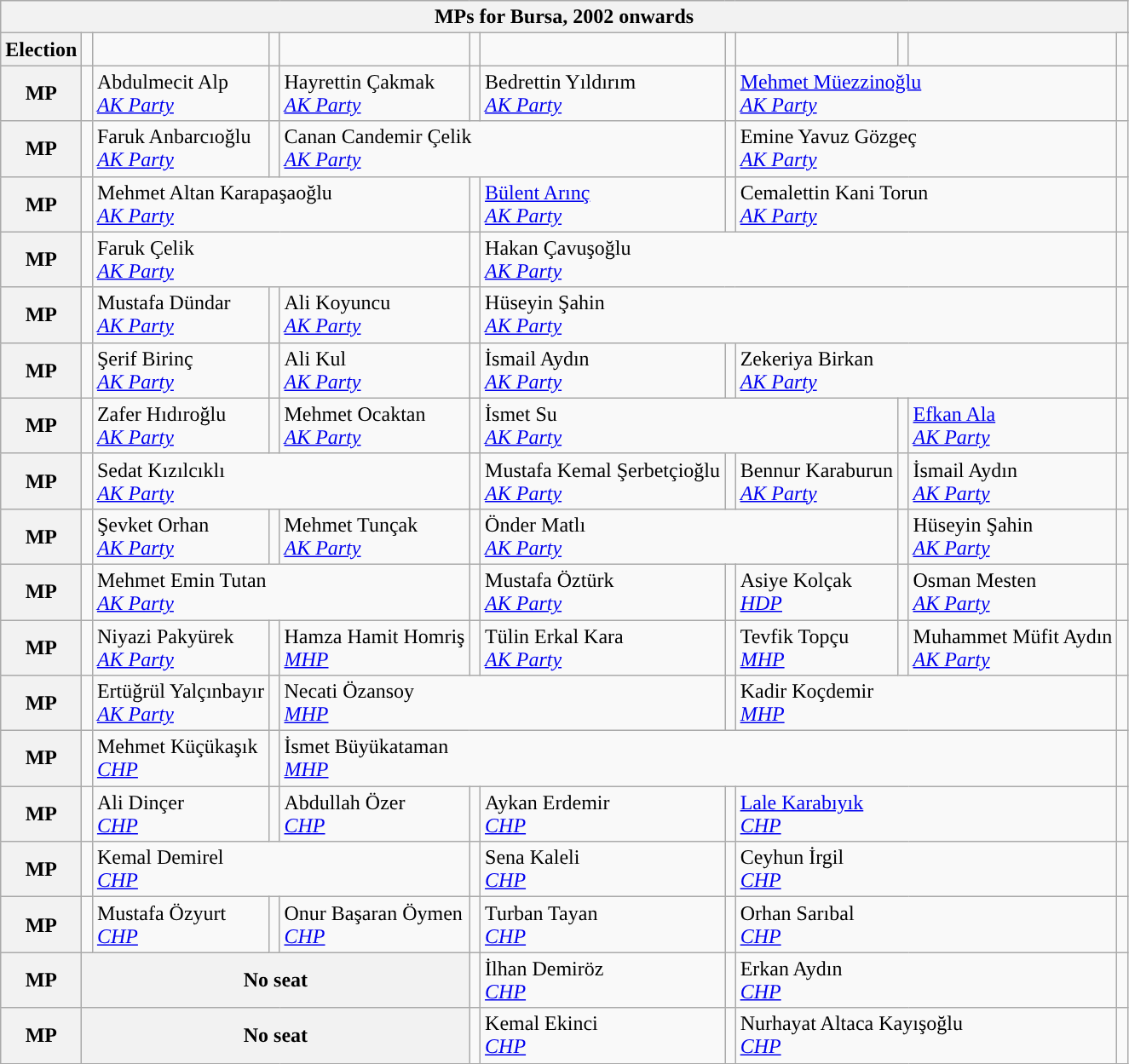<table class="wikitable">
<tr>
<th colspan = 12>MPs for Bursa, 2002 onwards</th>
</tr>
<tr>
<th rowspan = 2>Election</th>
<td rowspan="2" style="width:1px;"></td>
<td rowspan = 2></td>
<td rowspan="2" style="width:1px;"></td>
<td rowspan = 2></td>
<td rowspan="2" style="width:1px;"></td>
<td rowspan = 2></td>
<td rowspan="2" style="width:1px;"></td>
<td rowspan = 2></td>
<td rowspan="2" style="width:1px;"></td>
<td rowspan = 2></td>
</tr>
<tr>
<td></td>
</tr>
<tr>
<th>MP</th>
<td width=1px style="background-color: "></td>
<td colspan = 1>Abdulmecit Alp<br><em><a href='#'>AK Party</a></em></td>
<td width=1px style="background-color: "></td>
<td colspan = 1>Hayrettin Çakmak<br><em><a href='#'>AK Party</a></em></td>
<td width=1px style="background-color: "></td>
<td colspan = 1>Bedrettin Yıldırım<br><em><a href='#'>AK Party</a></em></td>
<td width=1px style="background-color: "></td>
<td colspan = 3><a href='#'>Mehmet Müezzinoğlu</a><br><em><a href='#'>AK Party</a></em></td>
<td width=1px style="background-color: "></td>
</tr>
<tr>
<th>MP</th>
<td width=1px style="background-color: "></td>
<td colspan = 1>Faruk Anbarcıoğlu<br><em><a href='#'>AK Party</a></em></td>
<td width=1px style="background-color: "></td>
<td colspan = 3>Canan Candemir Çelik<br><em><a href='#'>AK Party</a></em></td>
<td width=1px style="background-color: "></td>
<td colspan = 3>Emine Yavuz Gözgeç<br><em><a href='#'>AK Party</a></em></td>
<td width=1px style="background-color: "></td>
</tr>
<tr>
<th>MP</th>
<td width=1px style="background-color: "></td>
<td colspan = 3>Mehmet Altan Karapaşaoğlu<br><em><a href='#'>AK Party</a></em></td>
<td width=1px style="background-color: "></td>
<td colspan = 1><a href='#'>Bülent Arınç</a><br><em><a href='#'>AK Party</a></em></td>
<td width=1px style="background-color: "></td>
<td colspan = 3>Cemalettin Kani Torun<br><em><a href='#'>AK Party</a></em></td>
<td width=1px style="background-color: "></td>
</tr>
<tr>
<th>MP</th>
<td width=1px style="background-color: "></td>
<td colspan = 3>Faruk Çelik<br><em><a href='#'>AK Party</a></em></td>
<td width=1px style="background-color: "></td>
<td colspan = 5>Hakan Çavuşoğlu<br><em><a href='#'>AK Party</a></em></td>
<td width=1px style="background-color: "></td>
</tr>
<tr>
<th>MP</th>
<td width=1px style="background-color: "></td>
<td colspan = 1>Mustafa Dündar<br><em><a href='#'>AK Party</a></em></td>
<td width=1px style="background-color: "></td>
<td colspan = 1>Ali Koyuncu<br><em><a href='#'>AK Party</a></em></td>
<td width=1px style="background-color: "></td>
<td colspan = 5>Hüseyin Şahin<br><em><a href='#'>AK Party</a></em></td>
<td width=1px style="background-color: "></td>
</tr>
<tr>
<th>MP</th>
<td width=1px style="background-color: "></td>
<td colspan = 1>Şerif Birinç<br><em><a href='#'>AK Party</a></em></td>
<td width=1px style="background-color: "></td>
<td colspan = 1>Ali Kul<br><em><a href='#'>AK Party</a></em></td>
<td width=1px style="background-color: "></td>
<td colspan = 1>İsmail Aydın<br><em><a href='#'>AK Party</a></em></td>
<td width=1px style="background-color: "></td>
<td colspan = 3>Zekeriya Birkan<br><em><a href='#'>AK Party</a></em></td>
<td width=1px style="background-color: "></td>
</tr>
<tr>
<th>MP</th>
<td width=1px style="background-color: "></td>
<td colspan = 1>Zafer Hıdıroğlu<br><em><a href='#'>AK Party</a></em></td>
<td width=1px style="background-color: "></td>
<td colspan = 1>Mehmet Ocaktan<br><em><a href='#'>AK Party</a></em></td>
<td width=1px style="background-color: "></td>
<td colspan = 3>İsmet Su<br><em><a href='#'>AK Party</a></em></td>
<td width=1px style="background-color: "></td>
<td colspan = 1><a href='#'>Efkan Ala</a><br><em><a href='#'>AK Party</a></em></td>
<td width=1px style="background-color: "></td>
</tr>
<tr>
<th>MP</th>
<td width=1px style="background-color: "></td>
<td colspan = 3>Sedat Kızılcıklı<br><em><a href='#'>AK Party</a></em></td>
<td width=1px style="background-color: "></td>
<td colspan = 1>Mustafa Kemal Şerbetçioğlu<br><em><a href='#'>AK Party</a></em></td>
<td width=1px style="background-color: "></td>
<td colspan = 1>Bennur Karaburun<br><em><a href='#'>AK Party</a></em></td>
<td width=1px style="background-color: "></td>
<td colspan = 1>İsmail Aydın<br><em><a href='#'>AK Party</a></em></td>
<td width=1px style="background-color: "></td>
</tr>
<tr>
<th>MP</th>
<td width=1px style="background-color: "></td>
<td colspan = 1>Şevket Orhan<br><em><a href='#'>AK Party</a></em></td>
<td width=1px style="background-color: "></td>
<td colspan = 1>Mehmet Tunçak<br><em><a href='#'>AK Party</a></em></td>
<td width=1px style="background-color: "></td>
<td colspan = 3>Önder Matlı<br><em><a href='#'>AK Party</a></em></td>
<td width=1px style="background-color: "></td>
<td colspan = 1>Hüseyin Şahin<br><em><a href='#'>AK Party</a></em></td>
<td width=1px style="background-color: "></td>
</tr>
<tr>
<th>MP</th>
<td width=1px style="background-color: "></td>
<td colspan = 3>Mehmet Emin Tutan<br><em><a href='#'>AK Party</a></em></td>
<td width=1px style="background-color: "></td>
<td colspan = 1>Mustafa Öztürk<br><em><a href='#'>AK Party</a></em></td>
<td width=1px style="background-color: "></td>
<td colspan = 1>Asiye Kolçak<br><em><a href='#'>HDP</a></em></td>
<td width=1px style="background-color: "></td>
<td colspan = 1>Osman Mesten<br><em><a href='#'>AK Party</a></em></td>
<td width=1px style="background-color: "></td>
</tr>
<tr>
<th>MP</th>
<td width=1px style="background-color: "></td>
<td colspan = 1>Niyazi Pakyürek<br><em><a href='#'>AK Party</a></em></td>
<td width=1px style="background-color: "></td>
<td colspan = 1>Hamza Hamit Homriş<br><em><a href='#'>MHP</a></em></td>
<td width=1px style="background-color: "></td>
<td colspan = 1>Tülin Erkal Kara<br><em><a href='#'>AK Party</a></em></td>
<td width=1px style="background-color: "></td>
<td colspan = 1>Tevfik Topçu<br><em><a href='#'>MHP</a></em></td>
<td width=1px style="background-color: "></td>
<td colspan = 1>Muhammet Müfit Aydın<br><em><a href='#'>AK Party</a></em></td>
<td width=1px style="background-color: "></td>
</tr>
<tr>
<th>MP</th>
<td width=1px style="background-color: "></td>
<td colspan = 1>Ertüğrül Yalçınbayır<br><em><a href='#'>AK Party</a></em></td>
<td width=1px style="background-color: "></td>
<td colspan = 3>Necati Özansoy<br><em><a href='#'>MHP</a></em></td>
<td width=1px style="background-color: "></td>
<td colspan = 3>Kadir Koçdemir<br><em><a href='#'>MHP</a></em></td>
<td width=1px style="background-color: "></td>
</tr>
<tr>
<th>MP</th>
<td width=1px style="background-color: "></td>
<td colspan = 1>Mehmet Küçükaşık<br><em><a href='#'>CHP</a></em></td>
<td width=1px style="background-color: "></td>
<td colspan = 7>İsmet Büyükataman<br><em><a href='#'>MHP</a></em></td>
<td width=1px style="background-color: "></td>
</tr>
<tr>
<th>MP</th>
<td width=1px style="background-color: "></td>
<td colspan = 1>Ali Dinçer<br><em><a href='#'>CHP</a></em></td>
<td width=1px style="background-color: "></td>
<td colspan = 1>Abdullah Özer<br><em><a href='#'>CHP</a></em></td>
<td width=1px style="background-color: "></td>
<td colspan = 1>Aykan Erdemir<br><em><a href='#'>CHP</a></em></td>
<td width=1px style="background-color: "></td>
<td colspan = 3><a href='#'>Lale Karabıyık</a><br><em><a href='#'>CHP</a></em></td>
<td width=1px style="background-color: "></td>
</tr>
<tr>
<th>MP</th>
<td width=1px style="background-color: "></td>
<td colspan = 3>Kemal Demirel<br><em><a href='#'>CHP</a></em></td>
<td width=1px style="background-color: "></td>
<td colspan = 1>Sena Kaleli<br><em><a href='#'>CHP</a></em></td>
<td width=1px style="background-color: "></td>
<td colspan = 3>Ceyhun İrgil<br><em><a href='#'>CHP</a></em></td>
<td width=1px style="background-color: "></td>
</tr>
<tr>
<th>MP</th>
<td width=1px style="background-color: "></td>
<td colspan = 1>Mustafa Özyurt<br><em><a href='#'>CHP</a></em></td>
<td width=1px style="background-color: "></td>
<td colspan = 1>Onur Başaran Öymen<br><em><a href='#'>CHP</a></em></td>
<td width=1px style="background-color: "></td>
<td colspan = 1>Turban Tayan<br><em><a href='#'>CHP</a></em></td>
<td width=1px style="background-color: "></td>
<td colspan = 3>Orhan Sarıbal<br><em><a href='#'>CHP</a></em></td>
<td width=1px style="background-color: "></td>
</tr>
<tr>
<th>MP</th>
<th colspan = 4>No seat</th>
<td width=1px style="background-color: "></td>
<td colspan = 1>İlhan Demiröz<br><em><a href='#'>CHP</a></em></td>
<td width=1px style="background-color: "></td>
<td colspan = 3>Erkan Aydın<br><em><a href='#'>CHP</a></em></td>
<td width=1px style="background-color: "></td>
</tr>
<tr>
<th>MP</th>
<th colspan = 4>No seat</th>
<td width=1px style="background-color: "></td>
<td colspan = 1>Kemal Ekinci<br><em><a href='#'>CHP</a></em></td>
<td width=1px style="background-color: "></td>
<td colspan = 3>Nurhayat Altaca Kayışoğlu<br><em><a href='#'>CHP</a></em></td>
<td width=1px style="background-color: "></td>
</tr>
</table>
